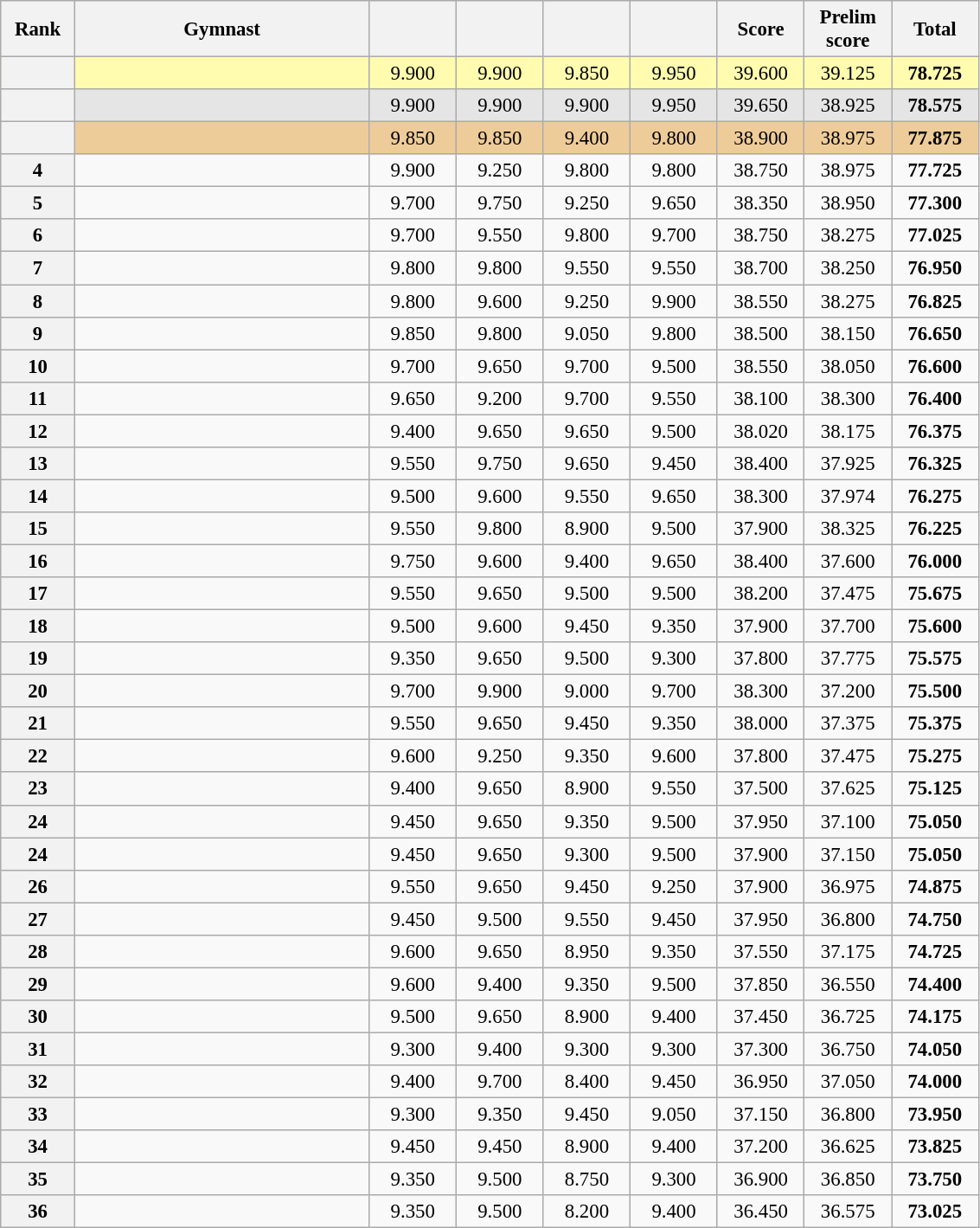<table class="wikitable sortable" style="text-align:center; font-size:95%">
<tr>
<th scope="col" style="width:50px;">Rank</th>
<th scope="col" style="width:220px;">Gymnast</th>
<th scope="col" style="width:60px;"></th>
<th scope="col" style="width:60px;"></th>
<th scope="col" style="width:60px;"></th>
<th scope="col" style="width:60px;"></th>
<th scope="col" style="width:60px;">Score</th>
<th scope="col" style="width:60px;">Prelim score</th>
<th scope="col" style="width:60px;">Total</th>
</tr>
<tr style="background:#fffcaf;">
<th scope=row style="text-align:center"></th>
<td align=left></td>
<td>9.900</td>
<td>9.900</td>
<td>9.850</td>
<td>9.950</td>
<td>39.600</td>
<td>39.125</td>
<td><strong>78.725</strong></td>
</tr>
<tr style="background:#e5e5e5;">
<th scope=row style="text-align:center"></th>
<td align=left></td>
<td>9.900</td>
<td>9.900</td>
<td>9.900</td>
<td>9.950</td>
<td>39.650</td>
<td>38.925</td>
<td><strong>78.575</strong></td>
</tr>
<tr style="background:#ec9;">
<th scope=row style="text-align:center"></th>
<td align=left></td>
<td>9.850</td>
<td>9.850</td>
<td>9.400</td>
<td>9.800</td>
<td>38.900</td>
<td>38.975</td>
<td><strong>77.875</strong></td>
</tr>
<tr>
<th scope=row style="text-align:center">4</th>
<td align=left></td>
<td>9.900</td>
<td>9.250</td>
<td>9.800</td>
<td>9.800</td>
<td>38.750</td>
<td>38.975</td>
<td><strong>77.725</strong></td>
</tr>
<tr>
<th scope=row style="text-align:center">5</th>
<td align=left></td>
<td>9.700</td>
<td>9.750</td>
<td>9.250</td>
<td>9.650</td>
<td>38.350</td>
<td>38.950</td>
<td><strong>77.300</strong></td>
</tr>
<tr>
<th scope=row style="text-align:center">6</th>
<td align=left></td>
<td>9.700</td>
<td>9.550</td>
<td>9.800</td>
<td>9.700</td>
<td>38.750</td>
<td>38.275</td>
<td><strong>77.025</strong></td>
</tr>
<tr>
<th scope=row style="text-align:center">7</th>
<td align=left></td>
<td>9.800</td>
<td>9.800</td>
<td>9.550</td>
<td>9.550</td>
<td>38.700</td>
<td>38.250</td>
<td><strong>76.950</strong></td>
</tr>
<tr>
<th scope=row style="text-align:center">8</th>
<td align=left></td>
<td>9.800</td>
<td>9.600</td>
<td>9.250</td>
<td>9.900</td>
<td>38.550</td>
<td>38.275</td>
<td><strong>76.825</strong></td>
</tr>
<tr>
<th scope=row style="text-align:center">9</th>
<td align=left></td>
<td>9.850</td>
<td>9.800</td>
<td>9.050</td>
<td>9.800</td>
<td>38.500</td>
<td>38.150</td>
<td><strong>76.650</strong></td>
</tr>
<tr>
<th scope=row style="text-align:center">10</th>
<td align=left></td>
<td>9.700</td>
<td>9.650</td>
<td>9.700</td>
<td>9.500</td>
<td>38.550</td>
<td>38.050</td>
<td><strong>76.600</strong></td>
</tr>
<tr>
<th scope=row style="text-align:center">11</th>
<td align=left></td>
<td>9.650</td>
<td>9.200</td>
<td>9.700</td>
<td>9.550</td>
<td>38.100</td>
<td>38.300</td>
<td><strong>76.400</strong></td>
</tr>
<tr>
<th scope=row style="text-align:center">12</th>
<td align=left></td>
<td>9.400</td>
<td>9.650</td>
<td>9.650</td>
<td>9.500</td>
<td>38.020</td>
<td>38.175</td>
<td><strong>76.375</strong></td>
</tr>
<tr>
<th scope=row style="text-align:center">13</th>
<td align=left></td>
<td>9.550</td>
<td>9.750</td>
<td>9.650</td>
<td>9.450</td>
<td>38.400</td>
<td>37.925</td>
<td><strong>76.325</strong></td>
</tr>
<tr>
<th scope=row style="text-align:center">14</th>
<td align=left></td>
<td>9.500</td>
<td>9.600</td>
<td>9.550</td>
<td>9.650</td>
<td>38.300</td>
<td>37.974</td>
<td><strong>76.275</strong></td>
</tr>
<tr>
<th scope=row style="text-align:center">15</th>
<td align=left></td>
<td>9.550</td>
<td>9.800</td>
<td>8.900</td>
<td>9.500</td>
<td>37.900</td>
<td>38.325</td>
<td><strong>76.225</strong></td>
</tr>
<tr>
<th scope=row style="text-align:center">16</th>
<td align=left></td>
<td>9.750</td>
<td>9.600</td>
<td>9.400</td>
<td>9.650</td>
<td>38.400</td>
<td>37.600</td>
<td><strong>76.000</strong></td>
</tr>
<tr>
<th scope=row style="text-align:center">17</th>
<td align=left></td>
<td>9.550</td>
<td>9.650</td>
<td>9.500</td>
<td>9.500</td>
<td>38.200</td>
<td>37.475</td>
<td><strong>75.675</strong></td>
</tr>
<tr>
<th scope=row style="text-align:center">18</th>
<td align=left></td>
<td>9.500</td>
<td>9.600</td>
<td>9.450</td>
<td>9.350</td>
<td>37.900</td>
<td>37.700</td>
<td><strong>75.600</strong></td>
</tr>
<tr>
<th scope=row style="text-align:center">19</th>
<td align=left></td>
<td>9.350</td>
<td>9.650</td>
<td>9.500</td>
<td>9.300</td>
<td>37.800</td>
<td>37.775</td>
<td><strong>75.575</strong></td>
</tr>
<tr>
<th scope=row style="text-align:center">20</th>
<td align=left></td>
<td>9.700</td>
<td>9.900</td>
<td>9.000</td>
<td>9.700</td>
<td>38.300</td>
<td>37.200</td>
<td><strong>75.500</strong></td>
</tr>
<tr>
<th scope=row style="text-align:center">21</th>
<td align=left></td>
<td>9.550</td>
<td>9.650</td>
<td>9.450</td>
<td>9.350</td>
<td>38.000</td>
<td>37.375</td>
<td><strong>75.375</strong></td>
</tr>
<tr>
<th scope=row style="text-align:center">22</th>
<td align=left></td>
<td>9.600</td>
<td>9.250</td>
<td>9.350</td>
<td>9.600</td>
<td>37.800</td>
<td>37.475</td>
<td><strong>75.275</strong></td>
</tr>
<tr>
<th scope=row style="text-align:center">23</th>
<td align=left></td>
<td>9.400</td>
<td>9.650</td>
<td>8.900</td>
<td>9.550</td>
<td>37.500</td>
<td>37.625</td>
<td><strong>75.125</strong></td>
</tr>
<tr>
<th scope=row style="text-align:center">24</th>
<td align=left></td>
<td>9.450</td>
<td>9.650</td>
<td>9.350</td>
<td>9.500</td>
<td>37.950</td>
<td>37.100</td>
<td><strong>75.050</strong></td>
</tr>
<tr>
<th scope=row style="text-align:center">24</th>
<td align=left></td>
<td>9.450</td>
<td>9.650</td>
<td>9.300</td>
<td>9.500</td>
<td>37.900</td>
<td>37.150</td>
<td><strong>75.050</strong></td>
</tr>
<tr>
<th scope=row style="text-align:center">26</th>
<td align=left></td>
<td>9.550</td>
<td>9.650</td>
<td>9.450</td>
<td>9.250</td>
<td>37.900</td>
<td>36.975</td>
<td><strong>74.875</strong></td>
</tr>
<tr>
<th scope=row style="text-align:center">27</th>
<td align=left></td>
<td>9.450</td>
<td>9.500</td>
<td>9.550</td>
<td>9.450</td>
<td>37.950</td>
<td>36.800</td>
<td><strong>74.750</strong></td>
</tr>
<tr>
<th scope=row style="text-align:center">28</th>
<td align=left></td>
<td>9.600</td>
<td>9.650</td>
<td>8.950</td>
<td>9.350</td>
<td>37.550</td>
<td>37.175</td>
<td><strong>74.725</strong></td>
</tr>
<tr>
<th scope=row style="text-align:center">29</th>
<td align=left></td>
<td>9.600</td>
<td>9.400</td>
<td>9.350</td>
<td>9.500</td>
<td>37.850</td>
<td>36.550</td>
<td><strong>74.400</strong></td>
</tr>
<tr>
<th scope=row style="text-align:center">30</th>
<td align=left></td>
<td>9.500</td>
<td>9.650</td>
<td>8.900</td>
<td>9.400</td>
<td>37.450</td>
<td>36.725</td>
<td><strong>74.175</strong></td>
</tr>
<tr>
<th scope=row style="text-align:center">31</th>
<td align=left></td>
<td>9.300</td>
<td>9.400</td>
<td>9.300</td>
<td>9.300</td>
<td>37.300</td>
<td>36.750</td>
<td><strong>74.050</strong></td>
</tr>
<tr>
<th scope=row style="text-align:center">32</th>
<td align=left></td>
<td>9.400</td>
<td>9.700</td>
<td>8.400</td>
<td>9.450</td>
<td>36.950</td>
<td>37.050</td>
<td><strong>74.000</strong></td>
</tr>
<tr>
<th scope=row style="text-align:center">33</th>
<td align=left></td>
<td>9.300</td>
<td>9.350</td>
<td>9.450</td>
<td>9.050</td>
<td>37.150</td>
<td>36.800</td>
<td><strong>73.950</strong></td>
</tr>
<tr>
<th scope=row style="text-align:center">34</th>
<td align=left></td>
<td>9.450</td>
<td>9.450</td>
<td>8.900</td>
<td>9.400</td>
<td>37.200</td>
<td>36.625</td>
<td><strong>73.825</strong></td>
</tr>
<tr>
<th scope=row style="text-align:center">35</th>
<td align=left></td>
<td>9.350</td>
<td>9.500</td>
<td>8.750</td>
<td>9.300</td>
<td>36.900</td>
<td>36.850</td>
<td><strong>73.750</strong></td>
</tr>
<tr>
<th scope=row style="text-align:center">36</th>
<td align=left></td>
<td>9.350</td>
<td>9.500</td>
<td>8.200</td>
<td>9.400</td>
<td>36.450</td>
<td>36.575</td>
<td><strong>73.025</strong></td>
</tr>
</table>
